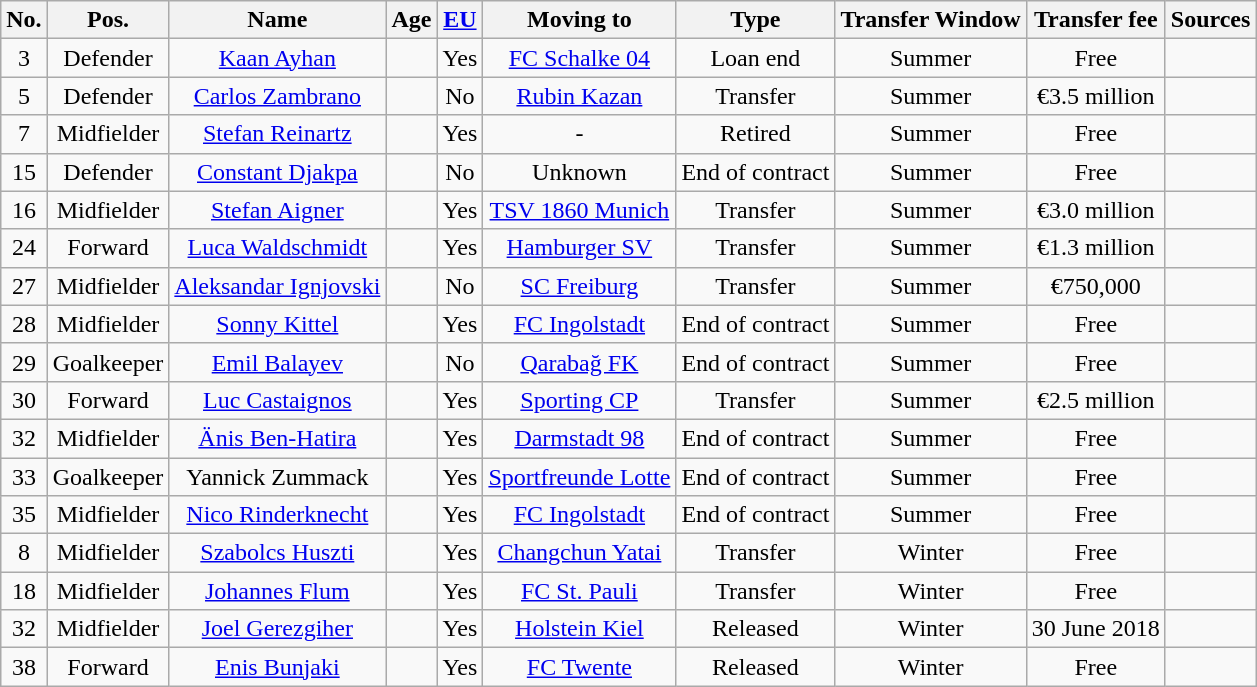<table class="wikitable" style="text-align: center">
<tr>
<th>No.</th>
<th>Pos.</th>
<th>Name</th>
<th>Age</th>
<th><a href='#'>EU</a></th>
<th>Moving to</th>
<th>Type</th>
<th>Transfer Window</th>
<th>Transfer fee</th>
<th>Sources</th>
</tr>
<tr>
<td>3</td>
<td>Defender</td>
<td><a href='#'>Kaan Ayhan</a></td>
<td></td>
<td>Yes</td>
<td><a href='#'>FC Schalke 04</a></td>
<td>Loan end</td>
<td>Summer</td>
<td>Free</td>
<td></td>
</tr>
<tr>
<td>5</td>
<td>Defender</td>
<td><a href='#'>Carlos Zambrano</a></td>
<td></td>
<td>No</td>
<td><a href='#'>Rubin Kazan</a></td>
<td>Transfer</td>
<td>Summer</td>
<td>€3.5 million</td>
<td></td>
</tr>
<tr>
<td>7</td>
<td>Midfielder</td>
<td><a href='#'>Stefan Reinartz</a></td>
<td></td>
<td>Yes</td>
<td>-</td>
<td>Retired</td>
<td>Summer</td>
<td>Free</td>
<td></td>
</tr>
<tr>
<td>15</td>
<td>Defender</td>
<td><a href='#'>Constant Djakpa</a></td>
<td></td>
<td>No</td>
<td>Unknown</td>
<td>End of contract</td>
<td>Summer</td>
<td>Free</td>
<td></td>
</tr>
<tr>
<td>16</td>
<td>Midfielder</td>
<td><a href='#'>Stefan Aigner</a></td>
<td></td>
<td>Yes</td>
<td><a href='#'>TSV 1860 Munich</a></td>
<td>Transfer</td>
<td>Summer</td>
<td>€3.0 million</td>
<td></td>
</tr>
<tr>
<td>24</td>
<td>Forward</td>
<td><a href='#'>Luca Waldschmidt</a></td>
<td></td>
<td>Yes</td>
<td><a href='#'>Hamburger SV</a></td>
<td>Transfer</td>
<td>Summer</td>
<td>€1.3 million</td>
<td></td>
</tr>
<tr>
<td>27</td>
<td>Midfielder</td>
<td><a href='#'>Aleksandar Ignjovski</a></td>
<td></td>
<td>No</td>
<td><a href='#'>SC Freiburg</a></td>
<td>Transfer</td>
<td>Summer</td>
<td>€750,000</td>
<td></td>
</tr>
<tr>
<td>28</td>
<td>Midfielder</td>
<td><a href='#'>Sonny Kittel</a></td>
<td></td>
<td>Yes</td>
<td><a href='#'>FC Ingolstadt</a></td>
<td>End of contract</td>
<td>Summer</td>
<td>Free</td>
<td></td>
</tr>
<tr>
<td>29</td>
<td>Goalkeeper</td>
<td><a href='#'>Emil Balayev</a></td>
<td></td>
<td>No</td>
<td><a href='#'>Qarabağ FK</a></td>
<td>End of contract</td>
<td>Summer</td>
<td>Free</td>
<td></td>
</tr>
<tr>
<td>30</td>
<td>Forward</td>
<td><a href='#'>Luc Castaignos</a></td>
<td></td>
<td>Yes</td>
<td><a href='#'>Sporting CP</a></td>
<td>Transfer</td>
<td>Summer</td>
<td>€2.5 million</td>
<td></td>
</tr>
<tr>
<td>32</td>
<td>Midfielder</td>
<td><a href='#'>Änis Ben-Hatira</a></td>
<td></td>
<td>Yes</td>
<td><a href='#'>Darmstadt 98</a></td>
<td>End of contract</td>
<td>Summer</td>
<td>Free</td>
<td></td>
</tr>
<tr>
<td>33</td>
<td>Goalkeeper</td>
<td>Yannick Zummack</td>
<td></td>
<td>Yes</td>
<td><a href='#'>Sportfreunde Lotte</a></td>
<td>End of contract</td>
<td>Summer</td>
<td>Free</td>
<td></td>
</tr>
<tr>
<td>35</td>
<td>Midfielder</td>
<td><a href='#'>Nico Rinderknecht</a></td>
<td></td>
<td>Yes</td>
<td><a href='#'>FC Ingolstadt</a></td>
<td>End of contract</td>
<td>Summer</td>
<td>Free</td>
<td></td>
</tr>
<tr>
<td>8</td>
<td>Midfielder</td>
<td><a href='#'>Szabolcs Huszti</a></td>
<td></td>
<td>Yes</td>
<td><a href='#'>Changchun Yatai</a></td>
<td>Transfer</td>
<td>Winter</td>
<td>Free</td>
<td></td>
</tr>
<tr>
<td>18</td>
<td>Midfielder</td>
<td><a href='#'>Johannes Flum</a></td>
<td></td>
<td>Yes</td>
<td><a href='#'>FC St. Pauli</a></td>
<td>Transfer</td>
<td>Winter</td>
<td>Free</td>
<td></td>
</tr>
<tr>
<td>32</td>
<td>Midfielder</td>
<td><a href='#'>Joel Gerezgiher</a></td>
<td></td>
<td>Yes</td>
<td><a href='#'>Holstein Kiel</a></td>
<td>Released</td>
<td>Winter</td>
<td>30 June 2018</td>
<td></td>
</tr>
<tr>
<td>38</td>
<td>Forward</td>
<td><a href='#'>Enis Bunjaki</a></td>
<td></td>
<td>Yes</td>
<td><a href='#'>FC Twente</a></td>
<td>Released</td>
<td>Winter</td>
<td>Free</td>
<td></td>
</tr>
</table>
